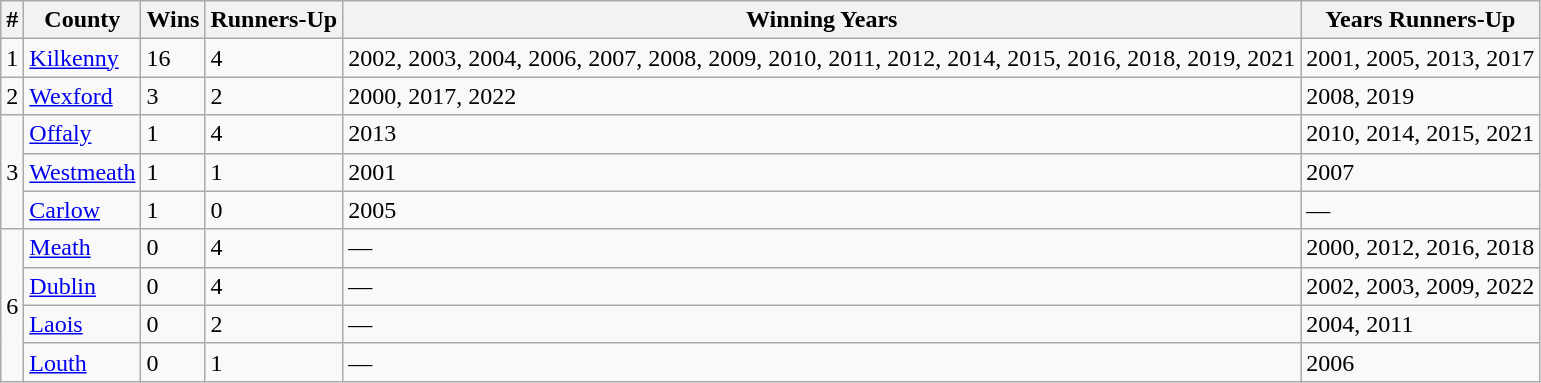<table class="wikitable">
<tr style="background:white">
<th>#</th>
<th>County</th>
<th>Wins</th>
<th>Runners-Up</th>
<th>Winning Years</th>
<th>Years Runners-Up</th>
</tr>
<tr>
<td>1</td>
<td> <a href='#'>Kilkenny</a></td>
<td>16</td>
<td>4</td>
<td>2002, 2003, 2004, 2006, 2007, 2008, 2009, 2010, 2011, 2012, 2014, 2015, 2016, 2018, 2019, 2021</td>
<td>2001, 2005, 2013, 2017</td>
</tr>
<tr>
<td>2</td>
<td> <a href='#'>Wexford</a></td>
<td>3</td>
<td>2</td>
<td>2000, 2017, 2022</td>
<td>2008, 2019</td>
</tr>
<tr>
<td rowspan="3">3</td>
<td> <a href='#'>Offaly</a></td>
<td>1</td>
<td>4</td>
<td>2013</td>
<td>2010, 2014, 2015, 2021</td>
</tr>
<tr>
<td> <a href='#'>Westmeath</a></td>
<td>1</td>
<td>1</td>
<td>2001</td>
<td>2007</td>
</tr>
<tr>
<td> <a href='#'>Carlow</a></td>
<td>1</td>
<td>0</td>
<td>2005</td>
<td>—</td>
</tr>
<tr>
<td rowspan="4">6</td>
<td> <a href='#'>Meath</a></td>
<td>0</td>
<td>4</td>
<td>—</td>
<td>2000, 2012, 2016, 2018</td>
</tr>
<tr>
<td> <a href='#'>Dublin</a></td>
<td>0</td>
<td>4</td>
<td>—</td>
<td>2002, 2003, 2009, 2022</td>
</tr>
<tr>
<td> <a href='#'>Laois</a></td>
<td>0</td>
<td>2</td>
<td>—</td>
<td>2004, 2011</td>
</tr>
<tr>
<td> <a href='#'>Louth</a></td>
<td>0</td>
<td>1</td>
<td>—</td>
<td>2006</td>
</tr>
</table>
